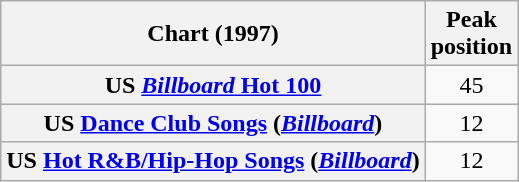<table class="wikitable sortable plainrowheaders"style="text-align:center">
<tr>
<th scope="col">Chart (1997)</th>
<th scope="col">Peak<br>position</th>
</tr>
<tr>
<th scope="row">US <a href='#'><em>Billboard</em> Hot 100</a></th>
<td>45</td>
</tr>
<tr>
<th scope="row">US <a href='#'>Dance Club Songs</a> (<em><a href='#'>Billboard</a></em>)</th>
<td>12</td>
</tr>
<tr>
<th scope="row">US <a href='#'>Hot R&B/Hip-Hop Songs</a> (<em><a href='#'>Billboard</a></em>)</th>
<td>12</td>
</tr>
</table>
